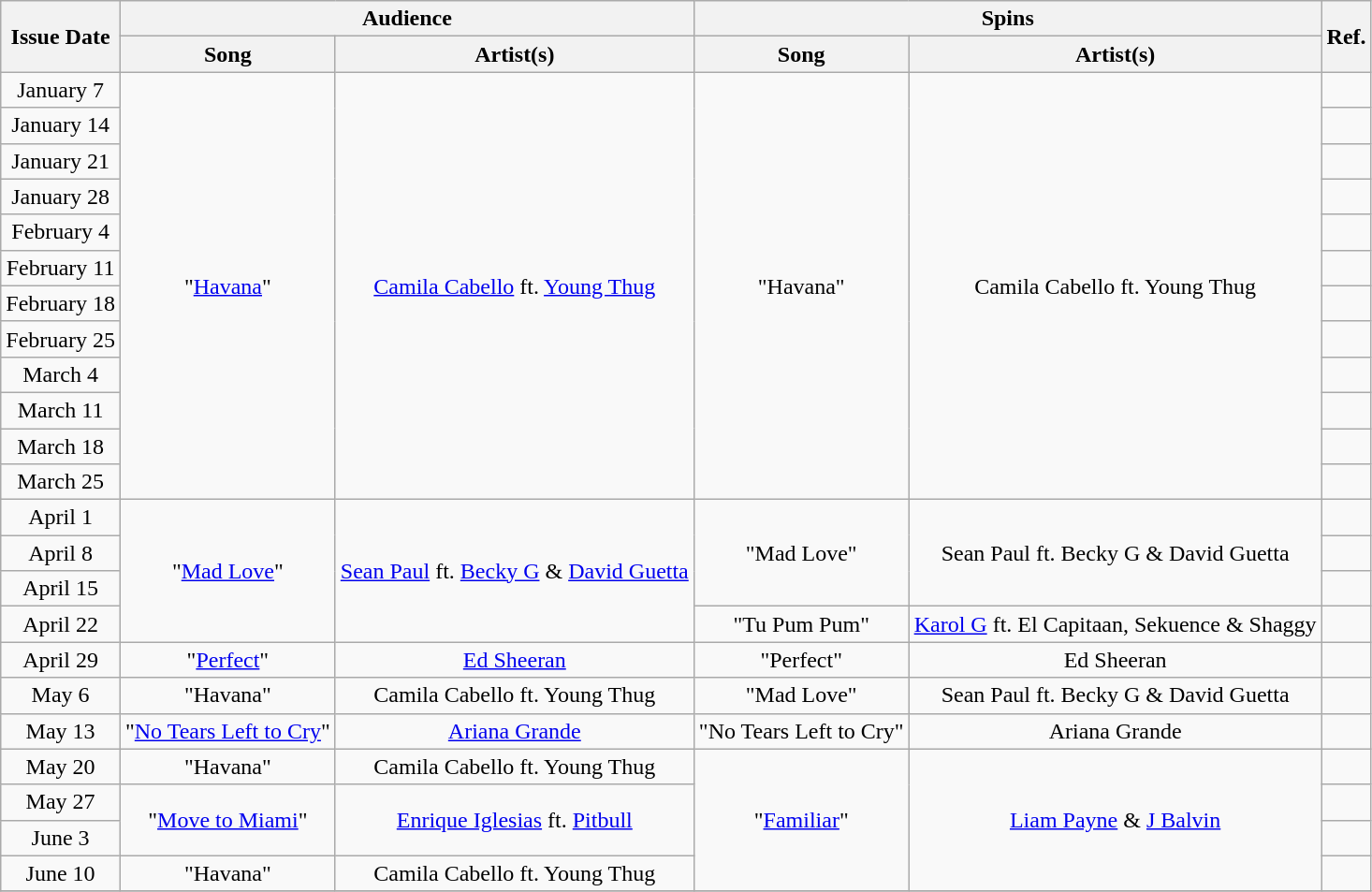<table class="wikitable" style="text-align: center;">
<tr>
<th style="text-align: center;" rowspan="2">Issue Date</th>
<th style="text-align: center;" colspan="2">Audience</th>
<th style="text-align: center;" colspan="2">Spins</th>
<th style="text-align: center;" rowspan="2">Ref.</th>
</tr>
<tr>
<th>Song</th>
<th>Artist(s)</th>
<th>Song</th>
<th>Artist(s)</th>
</tr>
<tr>
<td>January 7</td>
<td rowspan="12">"<a href='#'>Havana</a>"</td>
<td rowspan="12"><a href='#'>Camila Cabello</a> ft. <a href='#'>Young Thug</a></td>
<td rowspan="12">"Havana"</td>
<td rowspan="12">Camila Cabello ft. Young Thug</td>
<td></td>
</tr>
<tr>
<td>January 14</td>
<td></td>
</tr>
<tr>
<td>January 21</td>
<td></td>
</tr>
<tr>
<td>January 28</td>
<td></td>
</tr>
<tr>
<td>February 4</td>
<td></td>
</tr>
<tr>
<td>February 11</td>
<td></td>
</tr>
<tr>
<td>February 18</td>
<td></td>
</tr>
<tr>
<td>February 25</td>
<td></td>
</tr>
<tr>
<td>March 4</td>
<td></td>
</tr>
<tr>
<td>March 11</td>
<td></td>
</tr>
<tr>
<td>March 18</td>
<td></td>
</tr>
<tr>
<td>March 25</td>
<td></td>
</tr>
<tr>
<td>April 1</td>
<td rowspan="4">"<a href='#'>Mad Love</a>"</td>
<td rowspan="4"><a href='#'>Sean Paul</a> ft. <a href='#'>Becky G</a> & <a href='#'>David Guetta</a></td>
<td rowspan="3">"Mad Love"</td>
<td rowspan="3">Sean Paul ft. Becky G & David Guetta</td>
<td></td>
</tr>
<tr>
<td>April 8</td>
<td></td>
</tr>
<tr>
<td>April 15</td>
<td></td>
</tr>
<tr>
<td>April 22</td>
<td>"Tu Pum Pum"</td>
<td><a href='#'>Karol G</a> ft. El Capitaan, Sekuence & Shaggy</td>
<td></td>
</tr>
<tr>
<td>April 29</td>
<td>"<a href='#'>Perfect</a>"</td>
<td><a href='#'>Ed Sheeran</a></td>
<td>"Perfect"</td>
<td>Ed Sheeran</td>
<td></td>
</tr>
<tr>
<td>May 6</td>
<td rowspan="1">"Havana"</td>
<td rowspan="1">Camila Cabello ft. Young Thug</td>
<td rowspan="1">"Mad Love"</td>
<td rowspan="1">Sean Paul ft. Becky G & David Guetta</td>
<td></td>
</tr>
<tr>
<td>May 13</td>
<td rowspan="1">"<a href='#'>No Tears Left to Cry</a>"</td>
<td rowspan="1"><a href='#'>Ariana Grande</a></td>
<td rowspan="1">"No Tears Left to Cry"</td>
<td rowspan="1">Ariana Grande</td>
<td></td>
</tr>
<tr>
<td>May 20</td>
<td rowspan="1">"Havana"</td>
<td rowspan="1">Camila Cabello ft. Young Thug</td>
<td rowspan="4">"<a href='#'>Familiar</a>"</td>
<td rowspan="4"><a href='#'>Liam Payne</a> & <a href='#'>J Balvin</a></td>
<td></td>
</tr>
<tr>
<td>May 27</td>
<td rowspan="2">"<a href='#'>Move to Miami</a>"</td>
<td rowspan="2"><a href='#'>Enrique Iglesias</a> ft. <a href='#'>Pitbull</a></td>
<td></td>
</tr>
<tr>
<td>June 3</td>
<td></td>
</tr>
<tr>
<td>June 10</td>
<td rowspan="1">"Havana"</td>
<td rowspan="1">Camila Cabello ft. Young Thug</td>
<td></td>
</tr>
<tr>
</tr>
</table>
